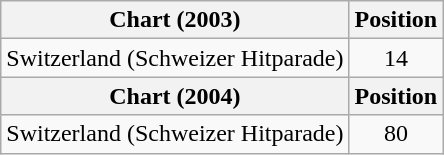<table class="wikitable">
<tr>
<th>Chart (2003)</th>
<th>Position</th>
</tr>
<tr>
<td>Switzerland (Schweizer Hitparade)</td>
<td align="center">14</td>
</tr>
<tr>
<th>Chart (2004)</th>
<th>Position</th>
</tr>
<tr>
<td>Switzerland (Schweizer Hitparade)</td>
<td align="center">80</td>
</tr>
</table>
